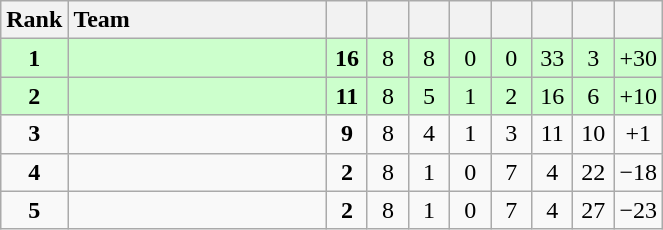<table class="wikitable" style="text-align: center;">
<tr>
<th width=30>Rank</th>
<th width=165 style="text-align:left;">Team</th>
<th width=20></th>
<th width=20></th>
<th width=20></th>
<th width=20></th>
<th width=20></th>
<th width=20></th>
<th width=20></th>
<th width=20></th>
</tr>
<tr style="background:#ccffcc;">
<td><strong>1</strong></td>
<td style="text-align:left;"></td>
<td><strong>16</strong></td>
<td>8</td>
<td>8</td>
<td>0</td>
<td>0</td>
<td>33</td>
<td>3</td>
<td>+30</td>
</tr>
<tr style="background:#ccffcc;">
<td><strong>2</strong></td>
<td style="text-align:left;"></td>
<td><strong>11</strong></td>
<td>8</td>
<td>5</td>
<td>1</td>
<td>2</td>
<td>16</td>
<td>6</td>
<td>+10</td>
</tr>
<tr>
<td><strong>3</strong></td>
<td style="text-align:left;"></td>
<td><strong>9</strong></td>
<td>8</td>
<td>4</td>
<td>1</td>
<td>3</td>
<td>11</td>
<td>10</td>
<td>+1</td>
</tr>
<tr>
<td><strong>4</strong></td>
<td style="text-align:left;"></td>
<td><strong>2</strong></td>
<td>8</td>
<td>1</td>
<td>0</td>
<td>7</td>
<td>4</td>
<td>22</td>
<td>−18</td>
</tr>
<tr>
<td><strong>5</strong></td>
<td style="text-align:left;"></td>
<td><strong>2</strong></td>
<td>8</td>
<td>1</td>
<td>0</td>
<td>7</td>
<td>4</td>
<td>27</td>
<td>−23</td>
</tr>
</table>
